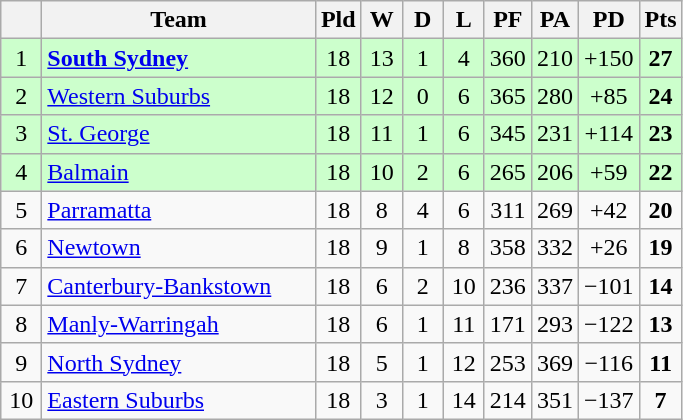<table class="wikitable" style="text-align:center;">
<tr>
<th width="20"></th>
<th width="175">Team</th>
<th width="20">Pld</th>
<th width="20">W</th>
<th width="20">D</th>
<th width="20">L</th>
<th width="20">PF</th>
<th width="20">PA</th>
<th width="20">PD</th>
<th width="20">Pts</th>
</tr>
<tr style="background: #ccffcc;">
<td>1</td>
<td style="text-align:left;"><strong> <a href='#'>South Sydney</a></strong></td>
<td>18</td>
<td>13</td>
<td>1</td>
<td>4</td>
<td>360</td>
<td>210</td>
<td>+150</td>
<td><strong>27</strong></td>
</tr>
<tr style="background: #ccffcc;">
<td>2</td>
<td style="text-align:left;"> <a href='#'>Western Suburbs</a></td>
<td>18</td>
<td>12</td>
<td>0</td>
<td>6</td>
<td>365</td>
<td>280</td>
<td>+85</td>
<td><strong>24</strong></td>
</tr>
<tr style="background: #ccffcc;">
<td>3</td>
<td style="text-align:left;"> <a href='#'>St. George</a></td>
<td>18</td>
<td>11</td>
<td>1</td>
<td>6</td>
<td>345</td>
<td>231</td>
<td>+114</td>
<td><strong>23</strong></td>
</tr>
<tr style="background: #ccffcc;">
<td>4</td>
<td style="text-align:left;"> <a href='#'>Balmain</a></td>
<td>18</td>
<td>10</td>
<td>2</td>
<td>6</td>
<td>265</td>
<td>206</td>
<td>+59</td>
<td><strong>22</strong></td>
</tr>
<tr>
<td>5</td>
<td style="text-align:left;"> <a href='#'>Parramatta</a></td>
<td>18</td>
<td>8</td>
<td>4</td>
<td>6</td>
<td>311</td>
<td>269</td>
<td>+42</td>
<td><strong>20</strong></td>
</tr>
<tr>
<td>6</td>
<td style="text-align:left;"> <a href='#'>Newtown</a></td>
<td>18</td>
<td>9</td>
<td>1</td>
<td>8</td>
<td>358</td>
<td>332</td>
<td>+26</td>
<td><strong>19</strong></td>
</tr>
<tr>
<td>7</td>
<td style="text-align:left;"> <a href='#'>Canterbury-Bankstown</a></td>
<td>18</td>
<td>6</td>
<td>2</td>
<td>10</td>
<td>236</td>
<td>337</td>
<td>−101</td>
<td><strong>14</strong></td>
</tr>
<tr>
<td>8</td>
<td style="text-align:left;"> <a href='#'>Manly-Warringah</a></td>
<td>18</td>
<td>6</td>
<td>1</td>
<td>11</td>
<td>171</td>
<td>293</td>
<td>−122</td>
<td><strong>13</strong></td>
</tr>
<tr>
<td>9</td>
<td style="text-align:left;"> <a href='#'>North Sydney</a></td>
<td>18</td>
<td>5</td>
<td>1</td>
<td>12</td>
<td>253</td>
<td>369</td>
<td>−116</td>
<td><strong>11</strong></td>
</tr>
<tr>
<td>10</td>
<td style="text-align:left;"> <a href='#'>Eastern Suburbs</a></td>
<td>18</td>
<td>3</td>
<td>1</td>
<td>14</td>
<td>214</td>
<td>351</td>
<td>−137</td>
<td><strong>7</strong></td>
</tr>
</table>
